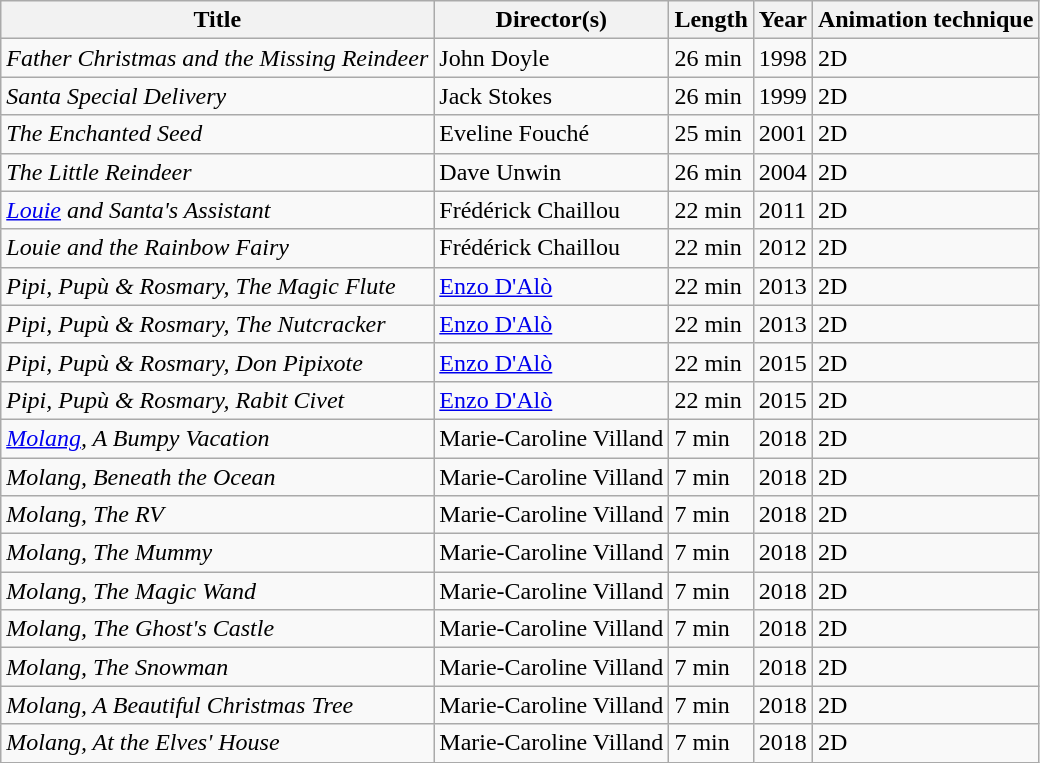<table class="wikitable sortable">
<tr>
<th>Title</th>
<th>Director(s)</th>
<th>Length</th>
<th>Year</th>
<th>Animation technique</th>
</tr>
<tr>
<td><em>Father Christmas and the Missing Reindeer</em></td>
<td>John Doyle</td>
<td>26 min</td>
<td>1998</td>
<td>2D</td>
</tr>
<tr>
<td><em>Santa Special Delivery</em></td>
<td>Jack Stokes</td>
<td>26 min</td>
<td>1999</td>
<td>2D</td>
</tr>
<tr>
<td><em>The Enchanted Seed</em></td>
<td>Eveline Fouché</td>
<td>25 min</td>
<td>2001</td>
<td>2D</td>
</tr>
<tr>
<td><em>The Little Reindeer</em></td>
<td>Dave Unwin</td>
<td>26 min</td>
<td>2004</td>
<td>2D</td>
</tr>
<tr>
<td><em><a href='#'>Louie</a> and Santa's Assistant</em></td>
<td>Frédérick Chaillou</td>
<td>22 min</td>
<td>2011</td>
<td>2D</td>
</tr>
<tr>
<td><em>Louie and the Rainbow Fairy</em></td>
<td>Frédérick Chaillou</td>
<td>22 min</td>
<td>2012</td>
<td>2D</td>
</tr>
<tr>
<td><em>Pipi, Pupù & Rosmary, The Magic Flute</em></td>
<td><a href='#'>Enzo D'Alò</a></td>
<td>22 min</td>
<td>2013</td>
<td>2D</td>
</tr>
<tr>
<td><em>Pipi, Pupù & Rosmary, The Nutcracker</em></td>
<td><a href='#'>Enzo D'Alò</a></td>
<td>22 min</td>
<td>2013</td>
<td>2D</td>
</tr>
<tr>
<td><em>Pipi, Pupù & Rosmary, Don Pipixote</em></td>
<td><a href='#'>Enzo D'Alò</a></td>
<td>22 min</td>
<td>2015</td>
<td>2D</td>
</tr>
<tr>
<td><em>Pipi, Pupù & Rosmary, Rabit Civet</em></td>
<td><a href='#'>Enzo D'Alò</a></td>
<td>22 min</td>
<td>2015</td>
<td>2D</td>
</tr>
<tr>
<td><em><a href='#'>Molang</a>, A Bumpy Vacation</em></td>
<td>Marie-Caroline Villand</td>
<td>7 min</td>
<td>2018</td>
<td>2D</td>
</tr>
<tr>
<td><em>Molang, Beneath the Ocean</em></td>
<td>Marie-Caroline Villand</td>
<td>7 min</td>
<td>2018</td>
<td>2D</td>
</tr>
<tr>
<td><em>Molang, The RV</em></td>
<td>Marie-Caroline Villand</td>
<td>7 min</td>
<td>2018</td>
<td>2D</td>
</tr>
<tr>
<td><em>Molang, The Mummy</em></td>
<td>Marie-Caroline Villand</td>
<td>7 min</td>
<td>2018</td>
<td>2D</td>
</tr>
<tr>
<td><em>Molang, The Magic Wand</em></td>
<td>Marie-Caroline Villand</td>
<td>7 min</td>
<td>2018</td>
<td>2D</td>
</tr>
<tr>
<td><em>Molang, The Ghost's Castle</em></td>
<td>Marie-Caroline Villand</td>
<td>7 min</td>
<td>2018</td>
<td>2D</td>
</tr>
<tr>
<td><em>Molang, The Snowman</em></td>
<td>Marie-Caroline Villand</td>
<td>7 min</td>
<td>2018</td>
<td>2D</td>
</tr>
<tr>
<td><em>Molang, A Beautiful Christmas Tree</em></td>
<td>Marie-Caroline Villand</td>
<td>7 min</td>
<td>2018</td>
<td>2D</td>
</tr>
<tr>
<td><em>Molang, At the Elves' House</em></td>
<td>Marie-Caroline Villand</td>
<td>7 min</td>
<td>2018</td>
<td>2D</td>
</tr>
</table>
